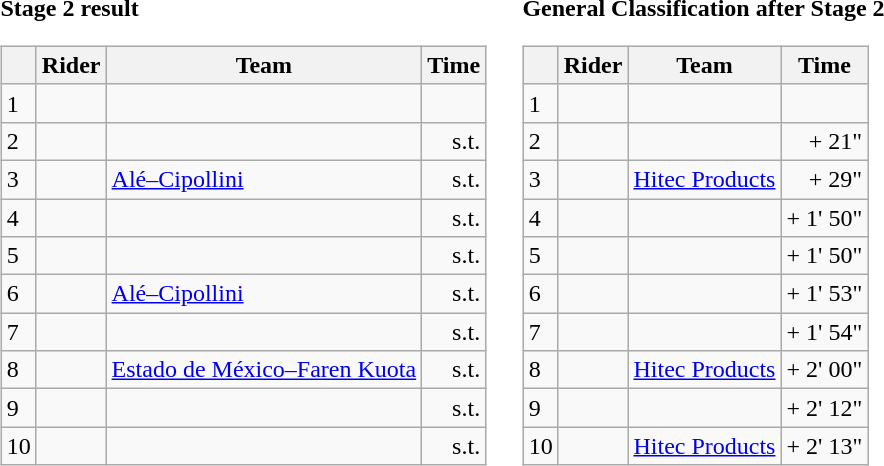<table>
<tr>
<td><strong>Stage 2 result</strong><br><table class="wikitable">
<tr>
<th></th>
<th>Rider</th>
<th>Team</th>
<th>Time</th>
</tr>
<tr>
<td>1</td>
<td></td>
<td></td>
<td align="right"></td>
</tr>
<tr>
<td>2</td>
<td></td>
<td></td>
<td align="right">s.t.</td>
</tr>
<tr>
<td>3</td>
<td></td>
<td><a href='#'>Alé–Cipollini</a></td>
<td align="right">s.t.</td>
</tr>
<tr>
<td>4</td>
<td></td>
<td></td>
<td align="right">s.t.</td>
</tr>
<tr>
<td>5</td>
<td></td>
<td></td>
<td align="right">s.t.</td>
</tr>
<tr>
<td>6</td>
<td></td>
<td><a href='#'>Alé–Cipollini</a></td>
<td align="right">s.t.</td>
</tr>
<tr>
<td>7</td>
<td></td>
<td></td>
<td align="right">s.t.</td>
</tr>
<tr>
<td>8</td>
<td></td>
<td><a href='#'>Estado de México–Faren Kuota</a></td>
<td align="right">s.t.</td>
</tr>
<tr>
<td>9</td>
<td></td>
<td></td>
<td align="right">s.t.</td>
</tr>
<tr>
<td>10</td>
<td></td>
<td></td>
<td align="right">s.t.</td>
</tr>
</table>
</td>
<td></td>
<td><strong>General Classification after Stage 2</strong><br><table class="wikitable">
<tr>
<th></th>
<th>Rider</th>
<th>Team</th>
<th>Time</th>
</tr>
<tr>
<td>1</td>
<td> </td>
<td></td>
<td align="right"></td>
</tr>
<tr>
<td>2</td>
<td></td>
<td></td>
<td align="right">+ 21"</td>
</tr>
<tr>
<td>3</td>
<td></td>
<td><a href='#'>Hitec Products</a></td>
<td align="right">+ 29"</td>
</tr>
<tr>
<td>4</td>
<td></td>
<td></td>
<td align="right">+ 1' 50"</td>
</tr>
<tr>
<td>5</td>
<td></td>
<td></td>
<td align="right">+ 1' 50"</td>
</tr>
<tr>
<td>6</td>
<td></td>
<td></td>
<td align="right">+ 1' 53"</td>
</tr>
<tr>
<td>7</td>
<td></td>
<td></td>
<td align="right">+ 1' 54"</td>
</tr>
<tr>
<td>8</td>
<td></td>
<td><a href='#'>Hitec Products</a></td>
<td align="right">+ 2' 00"</td>
</tr>
<tr>
<td>9</td>
<td></td>
<td></td>
<td align="right">+ 2' 12"</td>
</tr>
<tr>
<td>10</td>
<td></td>
<td><a href='#'>Hitec Products</a></td>
<td align="right">+ 2' 13"</td>
</tr>
</table>
</td>
</tr>
</table>
